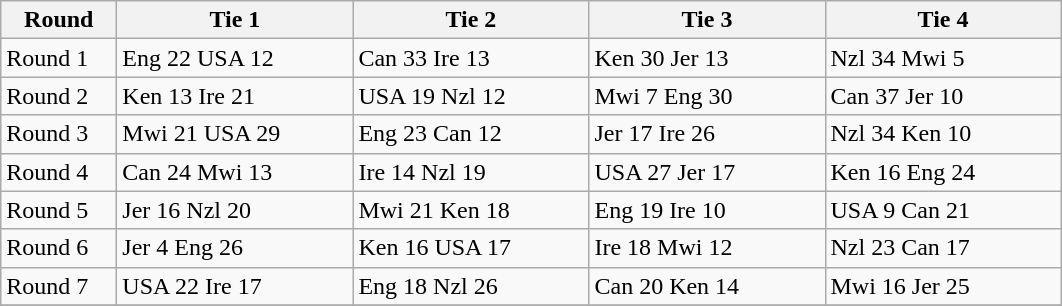<table class="wikitable" style="font-size: 100%">
<tr>
<th width=70>Round</th>
<th width=150>Tie 1</th>
<th width=150>Tie 2</th>
<th width=150>Tie 3</th>
<th width=150>Tie 4</th>
</tr>
<tr>
<td>Round 1</td>
<td>Eng 22 USA 12</td>
<td>Can 33 Ire 13</td>
<td>Ken 30 Jer 13</td>
<td>Nzl 34 Mwi 5</td>
</tr>
<tr>
<td>Round 2</td>
<td>Ken 13 Ire 21</td>
<td>USA 19 Nzl 12</td>
<td>Mwi 7 Eng 30</td>
<td>Can 37 Jer 10</td>
</tr>
<tr>
<td>Round 3</td>
<td>Mwi 21 USA 29</td>
<td>Eng 23 Can 12</td>
<td>Jer 17 Ire 26</td>
<td>Nzl 34 Ken 10</td>
</tr>
<tr>
<td>Round 4</td>
<td>Can 24 Mwi 13</td>
<td>Ire 14 Nzl 19</td>
<td>USA 27 Jer 17</td>
<td>Ken 16 Eng 24</td>
</tr>
<tr>
<td>Round 5</td>
<td>Jer 16 Nzl 20</td>
<td>Mwi 21 Ken 18</td>
<td>Eng 19 Ire 10</td>
<td>USA 9 Can 21</td>
</tr>
<tr>
<td>Round 6</td>
<td>Jer 4 Eng 26</td>
<td>Ken 16 USA 17</td>
<td>Ire 18 Mwi 12</td>
<td>Nzl 23 Can 17</td>
</tr>
<tr>
<td>Round 7</td>
<td>USA 22 Ire 17</td>
<td>Eng 18 Nzl 26</td>
<td>Can 20 Ken 14</td>
<td>Mwi 16 Jer 25</td>
</tr>
<tr>
</tr>
</table>
